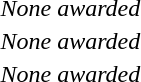<table>
<tr style="vertical-align:top;" style="background:#dfdfdf;">
</tr>
<tr style="vertical-align:center;">
<th scope=row style="text-align:left"></th>
<td><br></td>
<td><br></td>
<td><br></td>
</tr>
<tr style="vertical-align:top;">
<th scope=row style="text-align:left"></th>
<td></td>
<td></td>
<td></td>
</tr>
<tr style="vertical-align:top;">
<th scope=row style="text-align:left"></th>
<td></td>
<td></td>
<td></td>
</tr>
<tr style="vertical-align:top;">
<th scope=row style="text-align:left"></th>
<td></td>
<td></td>
<td></td>
</tr>
<tr style="vertical-align:top;">
<th scope=row style="text-align:left"></th>
<td></td>
<td></td>
<td></td>
</tr>
<tr style="vertical-align:top;">
<th scope=row style="text-align:left"></th>
<td></td>
<td></td>
<td></td>
</tr>
<tr style="vertical-align:center;">
<th scope=row style="text-align:left"></th>
<td><br></td>
<td></td>
<td><em>None awarded</em></td>
</tr>
<tr style="vertical-align:center;">
<th scope=row style="text-align:left"></th>
<td><br></td>
<td></td>
<td><em>None awarded</em></td>
</tr>
<tr style="vertical-align:center;">
<th scope=row style="text-align:left"></th>
<td><br></td>
<td></td>
<td><em>None awarded</em></td>
</tr>
</table>
